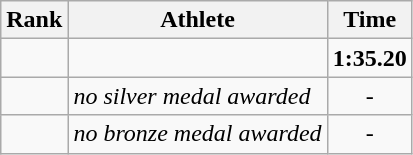<table class=wikitable style="text-align:center;">
<tr>
<th>Rank</th>
<th>Athlete</th>
<th>Time</th>
</tr>
<tr>
<td></td>
<td align=left></td>
<td><strong>1:35.20</strong></td>
</tr>
<tr>
<td></td>
<td align=left><em>no silver medal awarded</em></td>
<td>-</td>
</tr>
<tr>
<td></td>
<td align=left><em>no bronze medal awarded</em></td>
<td>-</td>
</tr>
</table>
